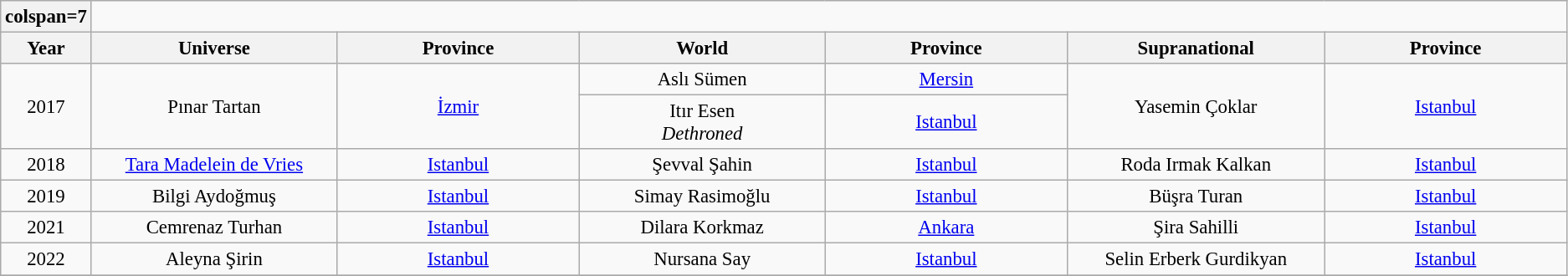<table class="wikitable sortable" style="font-size: 95%; text-align:center">
<tr>
<th>colspan=7 </th>
</tr>
<tr>
<th width="60">Year</th>
<th width="250">Universe</th>
<th width="250">Province</th>
<th width="250">World</th>
<th width="250">Province</th>
<th width="250">Supranational</th>
<th width="250">Province</th>
</tr>
<tr>
<td rowspan=2>2017</td>
<td rowspan=2>Pınar Tartan</td>
<td rowspan=2><a href='#'>İzmir</a></td>
<td>Aslı Sümen</td>
<td><a href='#'>Mersin</a></td>
<td rowspan=2>Yasemin Çoklar</td>
<td rowspan=2><a href='#'>Istanbul</a></td>
</tr>
<tr>
<td>Itır Esen<br><em>Dethroned</em></td>
<td><a href='#'>Istanbul</a></td>
</tr>
<tr>
<td>2018</td>
<td><a href='#'>Tara Madelein de Vries</a></td>
<td><a href='#'>Istanbul</a></td>
<td>Şevval Şahin</td>
<td><a href='#'>Istanbul</a></td>
<td>Roda Irmak Kalkan</td>
<td><a href='#'>Istanbul</a></td>
</tr>
<tr>
<td>2019</td>
<td>Bilgi Aydoğmuş</td>
<td><a href='#'>Istanbul</a></td>
<td>Simay Rasimoğlu</td>
<td><a href='#'>Istanbul</a></td>
<td>Büşra Turan</td>
<td><a href='#'>Istanbul</a></td>
</tr>
<tr>
<td>2021</td>
<td>Cemrenaz Turhan</td>
<td><a href='#'>Istanbul</a></td>
<td>Dilara Korkmaz</td>
<td><a href='#'>Ankara</a></td>
<td>Şira Sahilli</td>
<td><a href='#'>Istanbul</a></td>
</tr>
<tr>
<td>2022</td>
<td>Aleyna Şirin</td>
<td><a href='#'>Istanbul</a></td>
<td>Nursana Say</td>
<td><a href='#'>Istanbul</a></td>
<td>Selin Erberk Gurdikyan</td>
<td><a href='#'>Istanbul</a></td>
</tr>
<tr>
</tr>
</table>
